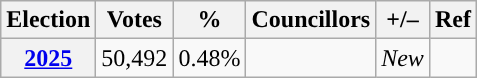<table class="sortable wikitable">
<tr>
<th style="background-color:">Election</th>
<th style="background-color:">Votes</th>
<th style="background-color:">%</th>
<th style="background-color:">Councillors</th>
<th style="background-color:">+/–</th>
<th style="background-color:">Ref</th>
</tr>
<tr>
<th><a href='#'>2025</a></th>
<td align="center">50,492</td>
<td align="center">0.48%</td>
<td></td>
<td><em>New</em></td>
<td></td>
</tr>
</table>
